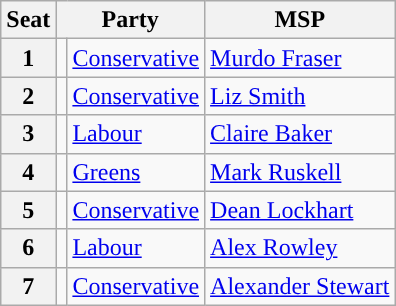<table class="wikitable sortable">
<tr>
<th>Seat</th>
<th colspan=2>Party</th>
<th>MSP</th>
</tr>
<tr>
<th>1</th>
<td style="color:inherit;background:"></td>
<td><a href='#'>Conservative</a></td>
<td><a href='#'>Murdo Fraser</a></td>
</tr>
<tr>
<th>2</th>
<td style="color:inherit;background:"></td>
<td><a href='#'>Conservative</a></td>
<td><a href='#'>Liz Smith</a></td>
</tr>
<tr>
<th>3</th>
<td style="color:inherit;background:"></td>
<td><a href='#'>Labour</a></td>
<td><a href='#'>Claire Baker</a></td>
</tr>
<tr>
<th>4</th>
<td style="color:inherit;background:"></td>
<td><a href='#'>Greens</a></td>
<td><a href='#'>Mark Ruskell</a></td>
</tr>
<tr>
<th>5</th>
<td style="color:inherit;background:"></td>
<td><a href='#'>Conservative</a></td>
<td><a href='#'>Dean Lockhart</a></td>
</tr>
<tr>
<th>6</th>
<td style="color:inherit;background:"></td>
<td><a href='#'>Labour</a></td>
<td><a href='#'>Alex Rowley</a></td>
</tr>
<tr>
<th>7</th>
<td style="color:inherit;background:"></td>
<td><a href='#'>Conservative</a></td>
<td><a href='#'>Alexander Stewart</a></td>
</tr>
</table>
